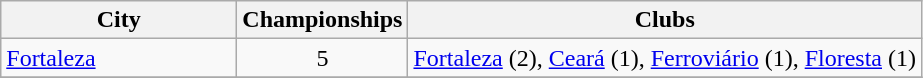<table class="wikitable">
<tr>
<th style="width:150px">City</th>
<th>Championships</th>
<th>Clubs</th>
</tr>
<tr>
<td> <a href='#'>Fortaleza</a></td>
<td align="center">5</td>
<td><a href='#'>Fortaleza</a> (2), <a href='#'>Ceará</a> (1), <a href='#'>Ferroviário</a> (1), <a href='#'>Floresta</a> (1)</td>
</tr>
<tr>
</tr>
</table>
